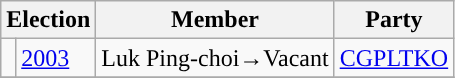<table class="wikitable">
<tr>
<th colspan="2">Election</th>
<th>Member</th>
<th>Party</th>
</tr>
<tr>
<td style="color:inherit;background:"></td>
<td><a href='#'>2003</a></td>
<td>Luk Ping-choi→Vacant</td>
<td><a href='#'>CGPLTKO</a></td>
</tr>
<tr>
</tr>
</table>
